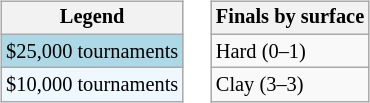<table>
<tr valign=top>
<td><br><table class=wikitable style="font-size:85%">
<tr>
<th>Legend</th>
</tr>
<tr style="background:lightblue;">
<td>$25,000 tournaments</td>
</tr>
<tr style="background:#f0f8ff;">
<td>$10,000 tournaments</td>
</tr>
</table>
</td>
<td><br><table class=wikitable style="font-size:85%">
<tr>
<th>Finals by surface</th>
</tr>
<tr>
<td>Hard (0–1)</td>
</tr>
<tr>
<td>Clay (3–3)</td>
</tr>
</table>
</td>
</tr>
</table>
